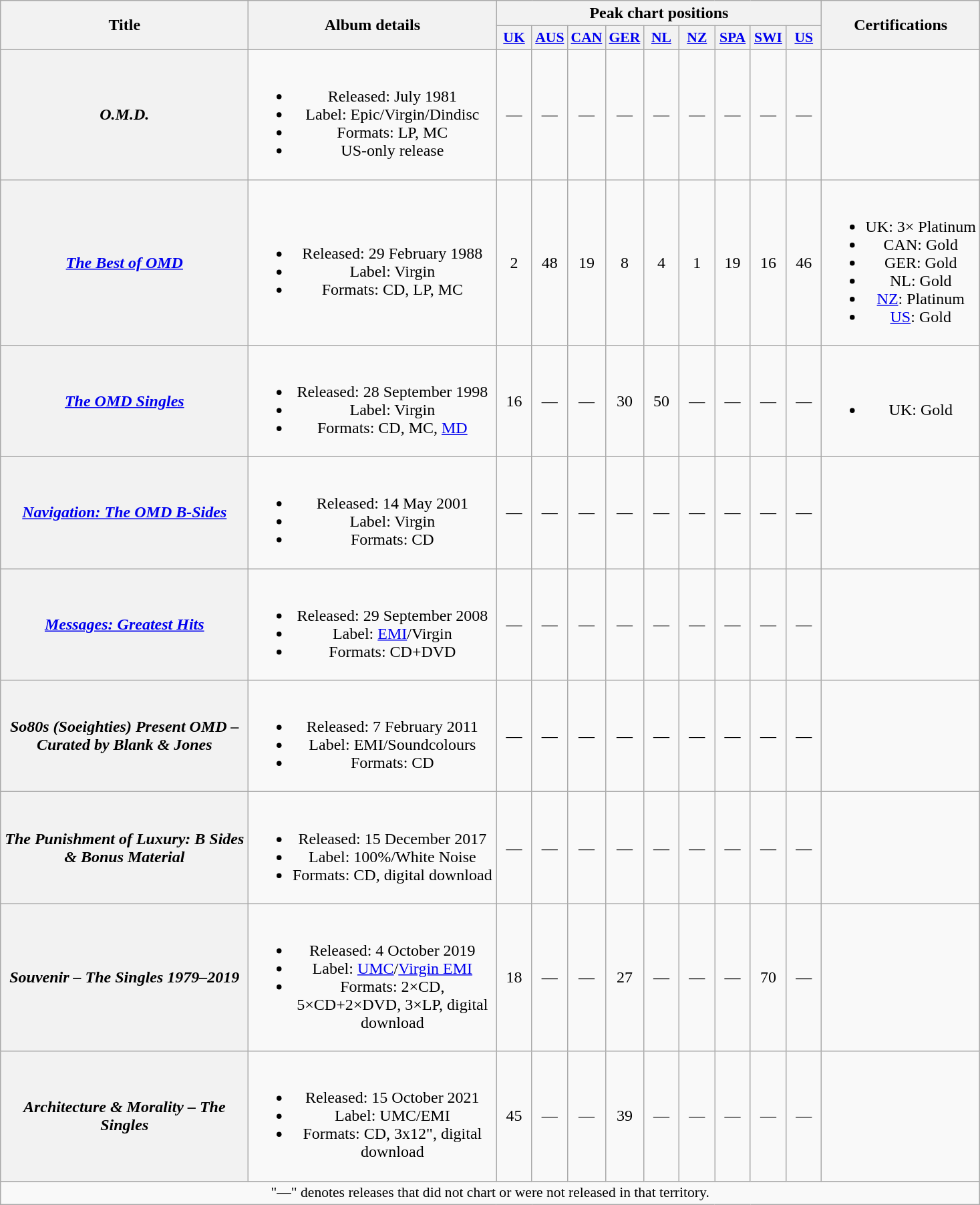<table class="wikitable plainrowheaders" style="text-align:center;">
<tr>
<th rowspan="2" scope="col" style="width:15em;">Title</th>
<th rowspan="2" scope="col" style="width:15em;">Album details</th>
<th colspan="9">Peak chart positions</th>
<th rowspan="2">Certifications</th>
</tr>
<tr>
<th scope="col" style="width:2em;font-size:90%;"><a href='#'>UK</a><br></th>
<th scope="col" style="width:2em;font-size:90%;"><a href='#'>AUS</a><br></th>
<th scope="col" style="width:2em;font-size:90%;"><a href='#'>CAN</a><br></th>
<th scope="col" style="width:2em;font-size:90%;"><a href='#'>GER</a><br></th>
<th scope="col" style="width:2em;font-size:90%;"><a href='#'>NL</a><br></th>
<th scope="col" style="width:2em;font-size:90%;"><a href='#'>NZ</a><br></th>
<th scope="col" style="width:2em;font-size:90%;"><a href='#'>SPA</a><br></th>
<th scope="col" style="width:2em;font-size:90%;"><a href='#'>SWI</a><br></th>
<th scope="col" style="width:2em;font-size:90%;"><a href='#'>US</a><br></th>
</tr>
<tr>
<th scope="row"><em>O.M.D.</em></th>
<td><br><ul><li>Released: July 1981</li><li>Label: Epic/Virgin/Dindisc</li><li>Formats: LP, MC</li><li>US-only release</li></ul></td>
<td>—</td>
<td>—</td>
<td>—</td>
<td>—</td>
<td>—</td>
<td>—</td>
<td>—</td>
<td>—</td>
<td>—</td>
<td></td>
</tr>
<tr>
<th scope="row"><em><a href='#'>The Best of OMD</a></em></th>
<td><br><ul><li>Released: 29 February 1988</li><li>Label: Virgin</li><li>Formats: CD, LP, MC</li></ul></td>
<td>2</td>
<td>48</td>
<td>19</td>
<td>8</td>
<td>4</td>
<td>1</td>
<td>19</td>
<td>16</td>
<td>46</td>
<td><br><ul><li>UK: 3× Platinum</li><li>CAN: Gold</li><li>GER: Gold</li><li>NL: Gold</li><li><a href='#'>NZ</a>: Platinum</li><li><a href='#'>US</a>: Gold</li></ul></td>
</tr>
<tr>
<th scope="row"><em><a href='#'>The OMD Singles</a></em></th>
<td><br><ul><li>Released: 28 September 1998</li><li>Label: Virgin</li><li>Formats: CD, MC, <a href='#'>MD</a></li></ul></td>
<td>16</td>
<td>—</td>
<td>—</td>
<td>30</td>
<td>50</td>
<td>—</td>
<td>—</td>
<td>—</td>
<td>—</td>
<td><br><ul><li>UK: Gold</li></ul></td>
</tr>
<tr>
<th scope="row"><em><a href='#'>Navigation: The OMD B-Sides</a></em></th>
<td><br><ul><li>Released: 14 May 2001</li><li>Label: Virgin</li><li>Formats: CD</li></ul></td>
<td>—</td>
<td>—</td>
<td>—</td>
<td>—</td>
<td>—</td>
<td>—</td>
<td>—</td>
<td>—</td>
<td>—</td>
<td></td>
</tr>
<tr>
<th scope="row"><em><a href='#'>Messages: Greatest Hits</a></em></th>
<td><br><ul><li>Released: 29 September 2008</li><li>Label: <a href='#'>EMI</a>/Virgin</li><li>Formats: CD+DVD</li></ul></td>
<td>—</td>
<td>—</td>
<td>—</td>
<td>—</td>
<td>—</td>
<td>—</td>
<td>—</td>
<td>—</td>
<td>—</td>
<td></td>
</tr>
<tr>
<th scope="row"><em>So80s (Soeighties) Present OMD – Curated by Blank & Jones</em></th>
<td><br><ul><li>Released: 7 February 2011</li><li>Label: EMI/Soundcolours</li><li>Formats: CD</li></ul></td>
<td>—</td>
<td>—</td>
<td>—</td>
<td>—</td>
<td>—</td>
<td>—</td>
<td>—</td>
<td>—</td>
<td>—</td>
<td></td>
</tr>
<tr>
<th scope="row"><em>The Punishment of Luxury: B Sides & Bonus Material</em></th>
<td><br><ul><li>Released: 15 December 2017</li><li>Label: 100%/White Noise</li><li>Formats: CD, digital download</li></ul></td>
<td>—</td>
<td>—</td>
<td>—</td>
<td>—</td>
<td>—</td>
<td>—</td>
<td>—</td>
<td>—</td>
<td>—</td>
<td></td>
</tr>
<tr>
<th scope="row"><em>Souvenir – The Singles 1979–2019</em></th>
<td><br><ul><li>Released: 4 October 2019</li><li>Label: <a href='#'>UMC</a>/<a href='#'>Virgin EMI</a></li><li>Formats: 2×CD, 5×CD+2×DVD, 3×LP, digital download</li></ul></td>
<td>18</td>
<td>—</td>
<td>—</td>
<td>27</td>
<td>—</td>
<td>—</td>
<td>—</td>
<td>70</td>
<td>—</td>
<td></td>
</tr>
<tr>
<th scope="row"><em>Architecture & Morality – The Singles</em></th>
<td><br><ul><li>Released: 15 October 2021</li><li>Label: UMC/EMI</li><li>Formats: CD, 3x12", digital download</li></ul></td>
<td>45</td>
<td>—</td>
<td>—</td>
<td>39</td>
<td>—</td>
<td>—</td>
<td>—</td>
<td>—</td>
<td>—</td>
<td></td>
</tr>
<tr>
<td colspan="12" style="font-size:90%">"—" denotes releases that did not chart or were not released in that territory.</td>
</tr>
</table>
